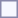<table style="border:1px solid #8888aa; background-color:#f7f8ff; padding:5px; font-size:95%; margin: 0px 12px 12px 0px;">
</table>
